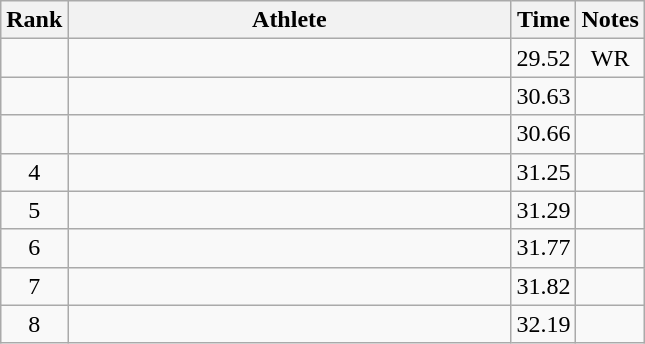<table class="wikitable" style="text-align:center">
<tr>
<th>Rank</th>
<th Style="width:18em">Athlete</th>
<th>Time</th>
<th>Notes</th>
</tr>
<tr>
<td></td>
<td style="text-align:left"></td>
<td>29.52</td>
<td>WR</td>
</tr>
<tr>
<td></td>
<td style="text-align:left"></td>
<td>30.63</td>
<td></td>
</tr>
<tr>
<td></td>
<td style="text-align:left"></td>
<td>30.66</td>
<td></td>
</tr>
<tr>
<td>4</td>
<td style="text-align:left"></td>
<td>31.25</td>
<td></td>
</tr>
<tr>
<td>5</td>
<td style="text-align:left"></td>
<td>31.29</td>
<td></td>
</tr>
<tr>
<td>6</td>
<td style="text-align:left"></td>
<td>31.77</td>
<td></td>
</tr>
<tr>
<td>7</td>
<td style="text-align:left"></td>
<td>31.82</td>
<td></td>
</tr>
<tr>
<td>8</td>
<td style="text-align:left"></td>
<td>32.19</td>
<td></td>
</tr>
</table>
